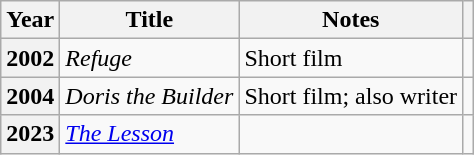<table class="wikitable plainrowheaders">
<tr>
<th>Year</th>
<th>Title</th>
<th>Notes</th>
<th></th>
</tr>
<tr>
<th>2002</th>
<td><em>Refuge</em></td>
<td>Short film</td>
<td style="text-align:center;"></td>
</tr>
<tr>
<th>2004</th>
<td><em>Doris the Builder</em></td>
<td>Short film; also writer</td>
<td style="text-align:center;"></td>
</tr>
<tr>
<th>2023</th>
<td><em><a href='#'>The Lesson</a></em></td>
<td></td>
<td style="text-align:center;"></td>
</tr>
</table>
